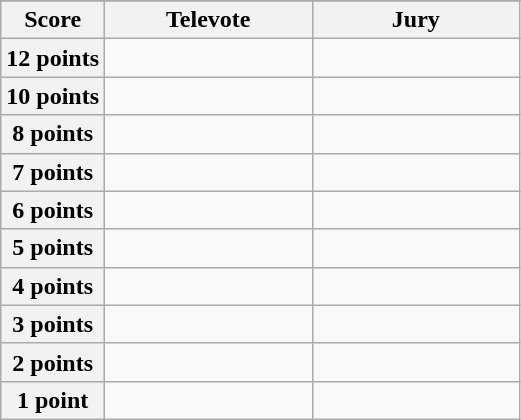<table class="wikitable">
<tr>
</tr>
<tr>
<th scope="col" width="20%">Score</th>
<th scope="col" width="40%">Televote</th>
<th scope="col" width="40%">Jury</th>
</tr>
<tr>
<th scope="row">12 points</th>
<td></td>
<td></td>
</tr>
<tr>
<th scope="row">10 points</th>
<td></td>
<td></td>
</tr>
<tr>
<th scope="row">8 points</th>
<td></td>
<td></td>
</tr>
<tr>
<th scope="row">7 points</th>
<td></td>
<td></td>
</tr>
<tr>
<th scope="row">6 points</th>
<td></td>
<td></td>
</tr>
<tr>
<th scope="row">5 points</th>
<td></td>
<td></td>
</tr>
<tr>
<th scope="row">4 points</th>
<td></td>
<td></td>
</tr>
<tr>
<th scope="row">3 points</th>
<td></td>
<td></td>
</tr>
<tr>
<th scope="row">2 points</th>
<td></td>
<td></td>
</tr>
<tr>
<th scope="row">1 point</th>
<td></td>
<td></td>
</tr>
</table>
